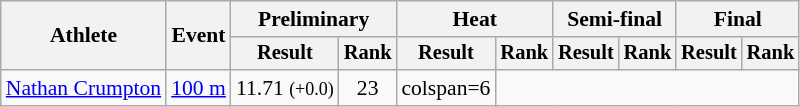<table class=wikitable style=font-size:90%>
<tr>
<th rowspan=2>Athlete</th>
<th rowspan=2>Event</th>
<th colspan=2>Preliminary</th>
<th colspan=2>Heat</th>
<th colspan=2>Semi-final</th>
<th colspan=2>Final</th>
</tr>
<tr style=font-size:95%>
<th>Result</th>
<th>Rank</th>
<th>Result</th>
<th>Rank</th>
<th>Result</th>
<th>Rank</th>
<th>Result</th>
<th>Rank</th>
</tr>
<tr align=center>
<td align=left><a href='#'>Nathan Crumpton</a></td>
<td align=left><a href='#'>100 m</a></td>
<td>11.71 <small>(+0.0)</small> </td>
<td>23</td>
<td>colspan=6 </td>
</tr>
</table>
